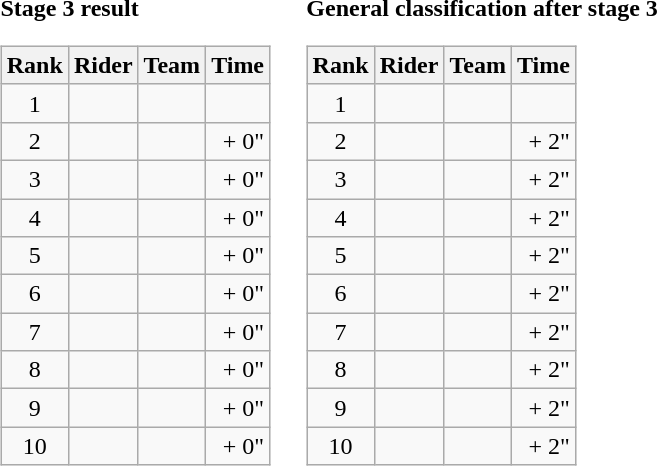<table>
<tr>
<td><strong>Stage 3 result</strong><br><table class="wikitable">
<tr>
<th scope="col">Rank</th>
<th scope="col">Rider</th>
<th scope="col">Team</th>
<th scope="col">Time</th>
</tr>
<tr>
<td style="text-align:center;">1</td>
<td></td>
<td></td>
<td style="text-align:right;"></td>
</tr>
<tr>
<td style="text-align:center;">2</td>
<td> </td>
<td></td>
<td style="text-align:right;">+ 0"</td>
</tr>
<tr>
<td style="text-align:center;">3</td>
<td></td>
<td></td>
<td style="text-align:right;">+ 0"</td>
</tr>
<tr>
<td style="text-align:center;">4</td>
<td></td>
<td></td>
<td style="text-align:right;">+ 0"</td>
</tr>
<tr>
<td style="text-align:center;">5</td>
<td></td>
<td></td>
<td style="text-align:right;">+ 0"</td>
</tr>
<tr>
<td style="text-align:center;">6</td>
<td></td>
<td></td>
<td style="text-align:right;">+ 0"</td>
</tr>
<tr>
<td style="text-align:center;">7</td>
<td></td>
<td></td>
<td style="text-align:right;">+ 0"</td>
</tr>
<tr>
<td style="text-align:center;">8</td>
<td></td>
<td></td>
<td style="text-align:right;">+ 0"</td>
</tr>
<tr>
<td style="text-align:center;">9</td>
<td></td>
<td></td>
<td style="text-align:right;">+ 0"</td>
</tr>
<tr>
<td style="text-align:center;">10</td>
<td></td>
<td></td>
<td style="text-align:right;">+ 0"</td>
</tr>
</table>
</td>
<td></td>
<td><strong>General classification after stage 3</strong><br><table class="wikitable">
<tr>
<th scope="col">Rank</th>
<th scope="col">Rider</th>
<th scope="col">Team</th>
<th scope="col">Time</th>
</tr>
<tr>
<td style="text-align:center;">1</td>
<td> </td>
<td></td>
<td style="text-align:right;"></td>
</tr>
<tr>
<td style="text-align:center;">2</td>
<td> </td>
<td></td>
<td style="text-align:right;">+ 2"</td>
</tr>
<tr>
<td style="text-align:center;">3</td>
<td></td>
<td></td>
<td style="text-align:right;">+ 2"</td>
</tr>
<tr>
<td style="text-align:center;">4</td>
<td></td>
<td></td>
<td style="text-align:right;">+ 2"</td>
</tr>
<tr>
<td style="text-align:center;">5</td>
<td> </td>
<td></td>
<td style="text-align:right;">+ 2"</td>
</tr>
<tr>
<td style="text-align:center;">6</td>
<td></td>
<td></td>
<td style="text-align:right;">+ 2"</td>
</tr>
<tr>
<td style="text-align:center;">7</td>
<td></td>
<td></td>
<td style="text-align:right;">+ 2"</td>
</tr>
<tr>
<td style="text-align:center;">8</td>
<td></td>
<td></td>
<td style="text-align:right;">+ 2"</td>
</tr>
<tr>
<td style="text-align:center;">9</td>
<td></td>
<td></td>
<td style="text-align:right;">+ 2"</td>
</tr>
<tr>
<td style="text-align:center;">10</td>
<td></td>
<td></td>
<td style="text-align:right;">+ 2"</td>
</tr>
</table>
</td>
</tr>
</table>
